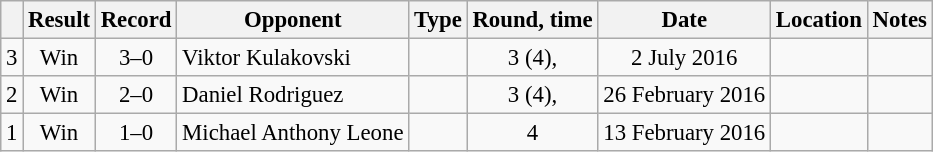<table class="wikitable" style="text-align:center; font-size:95%">
<tr>
<th></th>
<th>Result</th>
<th>Record</th>
<th>Opponent</th>
<th>Type</th>
<th>Round, time</th>
<th>Date</th>
<th>Location</th>
<th>Notes</th>
</tr>
<tr>
<td>3</td>
<td>Win</td>
<td>3–0</td>
<td style="text-align:left;"> Viktor Kulakovski</td>
<td></td>
<td>3 (4), </td>
<td>2 July 2016</td>
<td style="text-align:left;"> </td>
<td style="text-align:left;"></td>
</tr>
<tr>
<td>2</td>
<td>Win</td>
<td>2–0</td>
<td style="text-align:left;"> Daniel Rodriguez</td>
<td></td>
<td>3 (4), </td>
<td>26 February 2016</td>
<td style="text-align:left;"> </td>
<td style="text-align:left;"></td>
</tr>
<tr>
<td>1</td>
<td>Win</td>
<td>1–0</td>
<td style="text-align:left;"> Michael Anthony Leone</td>
<td></td>
<td>4</td>
<td>13 February 2016</td>
<td style="text-align:left;"> </td>
<td style="text-align:left;"></td>
</tr>
</table>
